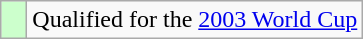<table class="wikitable" style="text-align: left;">
<tr>
<td width=10px bgcolor=#ccffcc></td>
<td>Qualified for the <a href='#'>2003 World Cup</a></td>
</tr>
</table>
